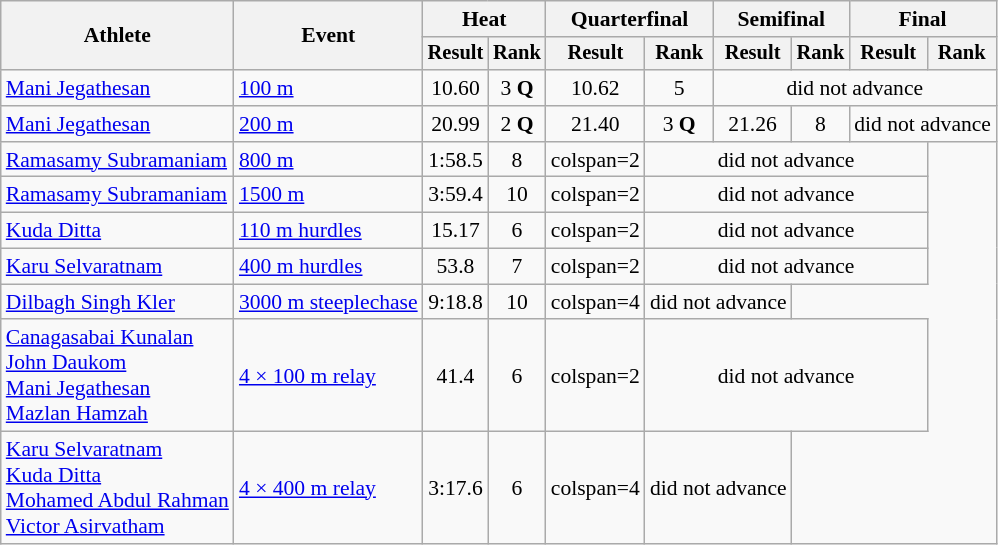<table class="wikitable" style="font-size:90%">
<tr>
<th rowspan="2">Athlete</th>
<th rowspan="2">Event</th>
<th colspan="2">Heat</th>
<th colspan="2">Quarterfinal</th>
<th colspan="2">Semifinal</th>
<th colspan="2">Final</th>
</tr>
<tr style="font-size:95%">
<th>Result</th>
<th>Rank</th>
<th>Result</th>
<th>Rank</th>
<th>Result</th>
<th>Rank</th>
<th>Result</th>
<th>Rank</th>
</tr>
<tr align=center>
<td align=left><a href='#'>Mani Jegathesan</a></td>
<td align=left><a href='#'>100 m</a></td>
<td>10.60</td>
<td>3 <strong>Q</strong></td>
<td>10.62</td>
<td>5</td>
<td colspan=4>did not advance</td>
</tr>
<tr align=center>
<td align=left><a href='#'>Mani Jegathesan</a></td>
<td align=left><a href='#'>200 m</a></td>
<td>20.99</td>
<td>2 <strong>Q</strong></td>
<td>21.40</td>
<td>3 <strong>Q</strong></td>
<td>21.26</td>
<td>8</td>
<td colspan=2>did not advance</td>
</tr>
<tr align=center>
<td align=left><a href='#'>Ramasamy Subramaniam</a></td>
<td align=left><a href='#'>800 m</a></td>
<td>1:58.5</td>
<td>8</td>
<td>colspan=2 </td>
<td colspan=4>did not advance</td>
</tr>
<tr align=center>
<td align=left><a href='#'>Ramasamy Subramaniam</a></td>
<td align=left><a href='#'>1500 m</a></td>
<td>3:59.4</td>
<td>10</td>
<td>colspan=2 </td>
<td colspan=4>did not advance</td>
</tr>
<tr align=center>
<td align=left><a href='#'>Kuda Ditta</a></td>
<td align=left><a href='#'>110 m hurdles</a></td>
<td>15.17</td>
<td>6</td>
<td>colspan=2 </td>
<td colspan=4>did not advance</td>
</tr>
<tr align=center>
<td align=left><a href='#'>Karu Selvaratnam</a></td>
<td align=left><a href='#'>400 m hurdles</a></td>
<td>53.8</td>
<td>7</td>
<td>colspan=2 </td>
<td colspan=4>did not advance</td>
</tr>
<tr align=center>
<td align=left><a href='#'>Dilbagh Singh Kler</a></td>
<td align=left><a href='#'>3000 m steeplechase</a></td>
<td>9:18.8</td>
<td>10</td>
<td>colspan=4 </td>
<td colspan=2>did not advance</td>
</tr>
<tr align=center>
<td align=left><a href='#'>Canagasabai Kunalan</a><br><a href='#'>John Daukom</a><br><a href='#'>Mani Jegathesan</a><br><a href='#'>Mazlan Hamzah</a></td>
<td align=left><a href='#'>4 × 100 m relay</a></td>
<td>41.4</td>
<td>6</td>
<td>colspan=2 </td>
<td colspan=4>did not advance</td>
</tr>
<tr align=center>
<td align=left><a href='#'>Karu Selvaratnam</a><br><a href='#'>Kuda Ditta</a><br><a href='#'>Mohamed Abdul Rahman</a><br><a href='#'>Victor Asirvatham</a></td>
<td align=left><a href='#'>4 × 400 m relay</a></td>
<td>3:17.6</td>
<td>6</td>
<td>colspan=4 </td>
<td colspan=2>did not advance</td>
</tr>
</table>
